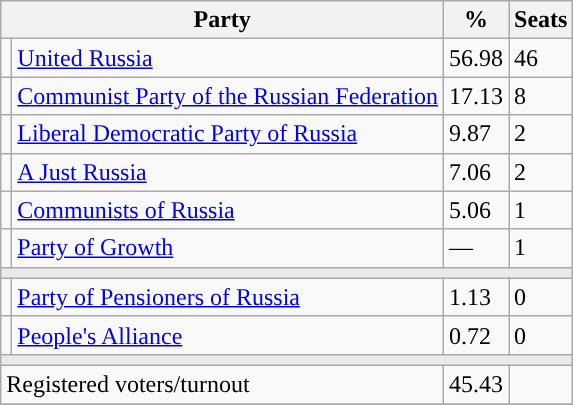<table class="wikitable">
<tr>
<th colspan=2>Party</th>
<th>%</th>
<th>Seats</th>
</tr>
<tr>
<td style="background:"></td>
<td><a href='#'>United Russia</a></td>
<td>56.98</td>
<td>46</td>
</tr>
<tr>
<td style="background:"></td>
<td><a href='#'>Communist Party of the Russian Federation</a></td>
<td>17.13</td>
<td>8</td>
</tr>
<tr>
<td style="background:"></td>
<td><a href='#'>Liberal Democratic Party of Russia</a></td>
<td>9.87</td>
<td>2</td>
</tr>
<tr>
<td style="background:"></td>
<td><a href='#'>A Just Russia</a></td>
<td>7.06</td>
<td>2</td>
</tr>
<tr>
<td style="background:"></td>
<td><a href='#'>Communists of Russia</a></td>
<td>5.06</td>
<td>1</td>
</tr>
<tr>
<td style="background:"></td>
<td><a href='#'>Party of Growth</a></td>
<td>—</td>
<td>1</td>
</tr>
<tr>
<td colspan=4 style="background:#E9E9E9;"></td>
</tr>
<tr>
<td style="background:"></td>
<td><a href='#'>Party of Pensioners of Russia</a></td>
<td>1.13</td>
<td>0</td>
</tr>
<tr>
<td style="background:"></td>
<td><a href='#'>People's Alliance</a></td>
<td>0.72</td>
<td>0</td>
</tr>
<tr>
<td colspan=4 style="background:#E9E9E9;"></td>
</tr>
<tr>
<td align=left colspan=2>Registered voters/turnout</td>
<td>45.43</td>
<td></td>
</tr>
<tr>
</tr>
</table>
